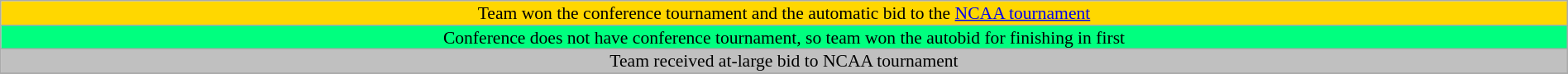<table class="wikitable" width="100%" style="font-size:90%; line-height:90%;">
<tr>
<td align="center" colspan="7" style="background:#FFD700;">Team won the conference tournament and the automatic bid to the <a href='#'>NCAA tournament</a></td>
</tr>
<tr>
<td align="center" colspan="7" style="background:#00FF7F;">Conference does not have conference tournament, so team won the autobid for finishing in first</td>
</tr>
<tr>
<td align="center" colspan="7" style="background:#C0C0C0;">Team received at-large bid to NCAA tournament</td>
</tr>
<tr>
</tr>
</table>
